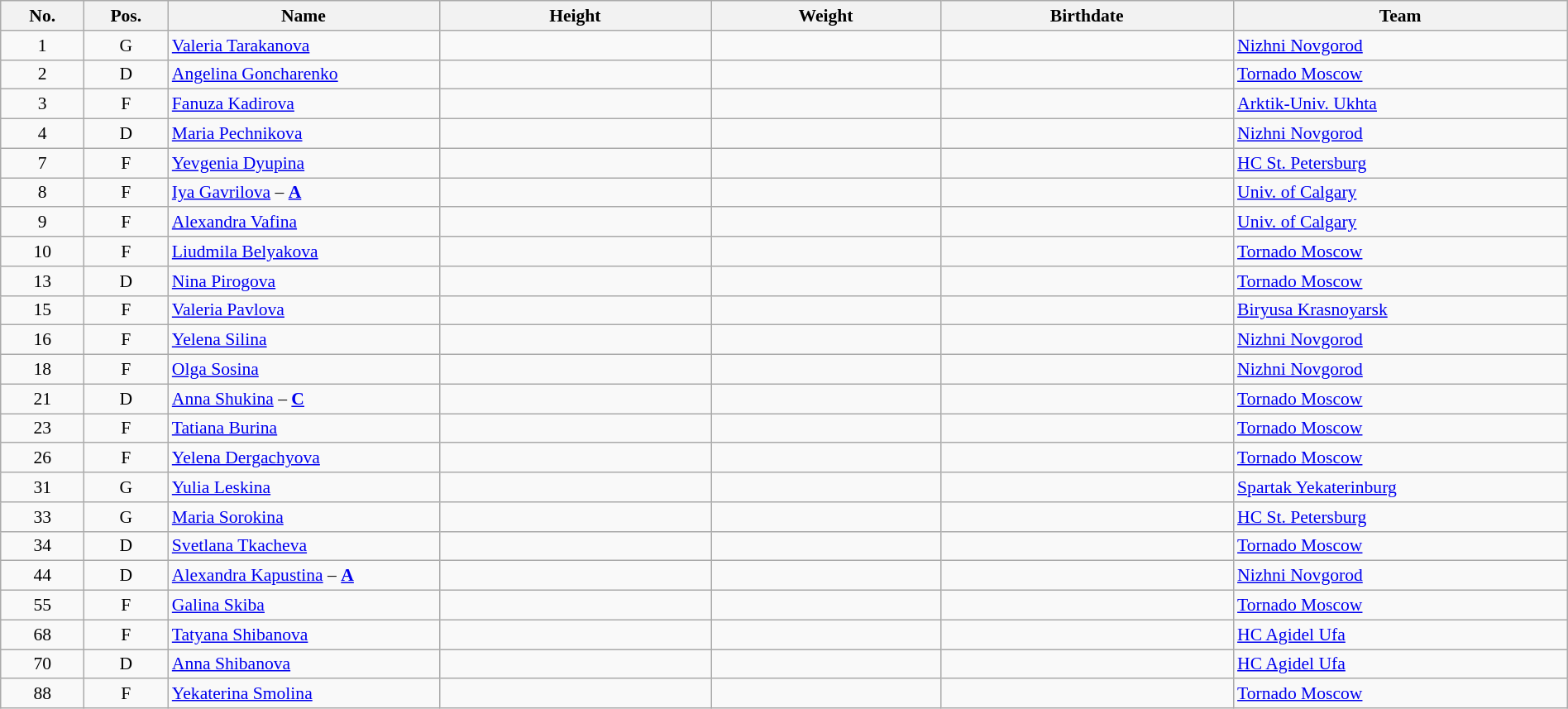<table width="100%" class="wikitable sortable" style="font-size: 90%; text-align: center;">
<tr>
<th style="width:  4%;">No.</th>
<th style="width:  4%;">Pos.</th>
<th style="width: 13%;">Name</th>
<th style="width: 13%;">Height</th>
<th style="width: 11%;">Weight</th>
<th style="width: 14%;">Birthdate</th>
<th style="width: 16%;">Team</th>
</tr>
<tr>
<td>1</td>
<td>G</td>
<td align=left><a href='#'>Valeria Tarakanova</a></td>
<td></td>
<td></td>
<td></td>
<td style="text-align:left;"> <a href='#'>Nizhni Novgorod</a></td>
</tr>
<tr>
<td>2</td>
<td>D</td>
<td align=left><a href='#'>Angelina Goncharenko</a></td>
<td></td>
<td></td>
<td></td>
<td style="text-align:left;"> <a href='#'>Tornado Moscow</a></td>
</tr>
<tr>
<td>3</td>
<td>F</td>
<td align=left><a href='#'>Fanuza Kadirova</a></td>
<td></td>
<td></td>
<td></td>
<td style="text-align:left;"> <a href='#'>Arktik-Univ. Ukhta</a></td>
</tr>
<tr>
<td>4</td>
<td>D</td>
<td align=left><a href='#'>Maria Pechnikova</a></td>
<td></td>
<td></td>
<td></td>
<td style="text-align:left;"> <a href='#'>Nizhni Novgorod</a></td>
</tr>
<tr>
<td>7</td>
<td>F</td>
<td align=left><a href='#'>Yevgenia Dyupina</a></td>
<td></td>
<td></td>
<td></td>
<td style="text-align:left;"> <a href='#'>HC St. Petersburg</a></td>
</tr>
<tr>
<td>8</td>
<td>F</td>
<td align=left><a href='#'>Iya Gavrilova</a> – <strong><a href='#'>A</a></strong></td>
<td></td>
<td></td>
<td></td>
<td style="text-align:left;"> <a href='#'>Univ. of Calgary</a></td>
</tr>
<tr>
<td>9</td>
<td>F</td>
<td align=left><a href='#'>Alexandra Vafina</a></td>
<td></td>
<td></td>
<td></td>
<td style="text-align:left;"> <a href='#'>Univ. of Calgary</a></td>
</tr>
<tr>
<td>10</td>
<td>F</td>
<td align=left><a href='#'>Liudmila Belyakova</a></td>
<td></td>
<td></td>
<td></td>
<td style="text-align:left;"> <a href='#'>Tornado Moscow</a></td>
</tr>
<tr>
<td>13</td>
<td>D</td>
<td align=left><a href='#'>Nina Pirogova</a></td>
<td></td>
<td></td>
<td></td>
<td style="text-align:left;"> <a href='#'>Tornado Moscow</a></td>
</tr>
<tr>
<td>15</td>
<td>F</td>
<td align=left><a href='#'>Valeria Pavlova</a></td>
<td></td>
<td></td>
<td></td>
<td style="text-align:left;"> <a href='#'>Biryusa Krasnoyarsk</a></td>
</tr>
<tr>
<td>16</td>
<td>F</td>
<td align=left><a href='#'>Yelena Silina</a></td>
<td></td>
<td></td>
<td></td>
<td style="text-align:left;"> <a href='#'>Nizhni Novgorod</a></td>
</tr>
<tr>
<td>18</td>
<td>F</td>
<td align=left><a href='#'>Olga Sosina</a></td>
<td></td>
<td></td>
<td></td>
<td style="text-align:left;"> <a href='#'>Nizhni Novgorod</a></td>
</tr>
<tr>
<td>21</td>
<td>D</td>
<td align=left><a href='#'>Anna Shukina</a> – <strong><a href='#'>C</a></strong></td>
<td></td>
<td></td>
<td></td>
<td style="text-align:left;"> <a href='#'>Tornado Moscow</a></td>
</tr>
<tr>
<td>23</td>
<td>F</td>
<td align=left><a href='#'>Tatiana Burina</a></td>
<td></td>
<td></td>
<td></td>
<td style="text-align:left;"> <a href='#'>Tornado Moscow</a></td>
</tr>
<tr>
<td>26</td>
<td>F</td>
<td align=left><a href='#'>Yelena Dergachyova</a></td>
<td></td>
<td></td>
<td></td>
<td style="text-align:left;"> <a href='#'>Tornado Moscow</a></td>
</tr>
<tr>
<td>31</td>
<td>G</td>
<td align=left><a href='#'>Yulia Leskina</a></td>
<td></td>
<td></td>
<td></td>
<td style="text-align:left;"> <a href='#'>Spartak Yekaterinburg</a></td>
</tr>
<tr>
<td>33</td>
<td>G</td>
<td align=left><a href='#'>Maria Sorokina</a></td>
<td></td>
<td></td>
<td></td>
<td style="text-align:left;"> <a href='#'>HC St. Petersburg</a></td>
</tr>
<tr>
<td>34</td>
<td>D</td>
<td align=left><a href='#'>Svetlana Tkacheva</a></td>
<td></td>
<td></td>
<td></td>
<td style="text-align:left;"> <a href='#'>Tornado Moscow</a></td>
</tr>
<tr>
<td>44</td>
<td>D</td>
<td align=left><a href='#'>Alexandra Kapustina</a> – <strong><a href='#'>A</a></strong></td>
<td></td>
<td></td>
<td></td>
<td style="text-align:left;"> <a href='#'>Nizhni Novgorod</a></td>
</tr>
<tr>
<td>55</td>
<td>F</td>
<td align=left><a href='#'>Galina Skiba</a></td>
<td></td>
<td></td>
<td></td>
<td style="text-align:left;"> <a href='#'>Tornado Moscow</a></td>
</tr>
<tr>
<td>68</td>
<td>F</td>
<td align=left><a href='#'>Tatyana Shibanova</a></td>
<td></td>
<td></td>
<td></td>
<td style="text-align:left;"> <a href='#'>HC Agidel Ufa</a></td>
</tr>
<tr>
<td>70</td>
<td>D</td>
<td align=left><a href='#'>Anna Shibanova</a></td>
<td></td>
<td></td>
<td></td>
<td style="text-align:left;"> <a href='#'>HC Agidel Ufa</a></td>
</tr>
<tr>
<td>88</td>
<td>F</td>
<td align=left><a href='#'>Yekaterina Smolina</a></td>
<td></td>
<td></td>
<td></td>
<td style="text-align:left;"> <a href='#'>Tornado Moscow</a></td>
</tr>
</table>
